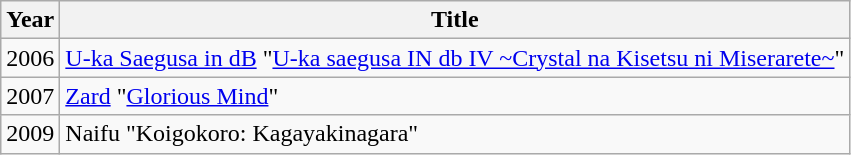<table class="wikitable">
<tr>
<th>Year</th>
<th>Title</th>
</tr>
<tr>
<td>2006</td>
<td><a href='#'>U-ka Saegusa in dB</a> "<a href='#'>U-ka saegusa IN db IV ~Crystal na Kisetsu ni Miserarete~</a>"</td>
</tr>
<tr>
<td>2007</td>
<td><a href='#'>Zard</a> "<a href='#'>Glorious Mind</a>"</td>
</tr>
<tr>
<td>2009</td>
<td>Naifu "Koigokoro: Kagayakinagara"</td>
</tr>
</table>
